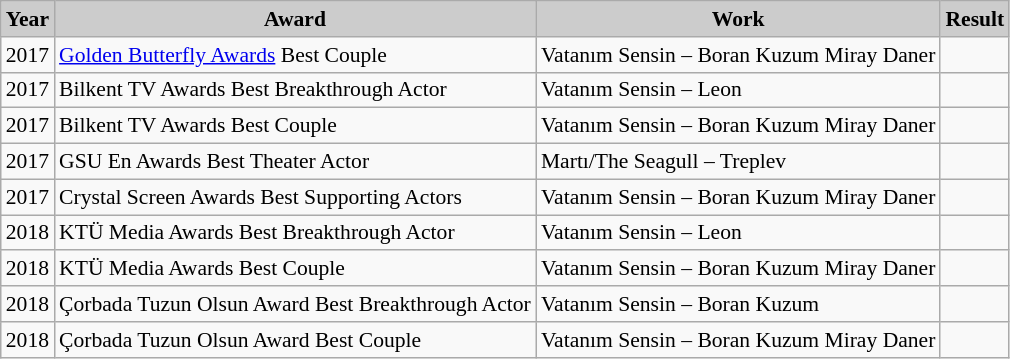<table class="wikitable" style="font-size:90%;">
<tr>
<th style="background:#ccc;">Year</th>
<th style="background:#ccc;">Award</th>
<th style="background:#ccc;">Work</th>
<th style="background:#ccc;">Result</th>
</tr>
<tr>
<td>2017</td>
<td><a href='#'>Golden Butterfly Awards</a> Best Couple</td>
<td>Vatanım Sensin – Boran Kuzum Miray Daner</td>
<td></td>
</tr>
<tr>
<td>2017</td>
<td>Bilkent TV Awards Best Breakthrough Actor</td>
<td>Vatanım Sensin – Leon</td>
<td></td>
</tr>
<tr>
<td>2017</td>
<td>Bilkent TV Awards Best Couple</td>
<td>Vatanım Sensin – Boran Kuzum Miray Daner</td>
<td></td>
</tr>
<tr>
<td>2017</td>
<td>GSU En Awards Best Theater Actor</td>
<td>Martı/The Seagull – Treplev</td>
<td></td>
</tr>
<tr>
<td>2017</td>
<td>Crystal Screen Awards Best Supporting Actors</td>
<td>Vatanım Sensin – Boran Kuzum Miray Daner</td>
<td></td>
</tr>
<tr>
<td>2018</td>
<td>KTÜ Media Awards Best Breakthrough Actor</td>
<td>Vatanım Sensin – Leon</td>
<td></td>
</tr>
<tr>
<td>2018</td>
<td>KTÜ Media Awards Best Couple</td>
<td>Vatanım Sensin – Boran Kuzum Miray Daner</td>
<td></td>
</tr>
<tr>
<td>2018</td>
<td>Çorbada Tuzun Olsun Award Best Breakthrough Actor</td>
<td>Vatanım Sensin – Boran Kuzum</td>
<td></td>
</tr>
<tr>
<td>2018</td>
<td>Çorbada Tuzun Olsun Award Best Couple</td>
<td>Vatanım Sensin – Boran Kuzum Miray Daner</td>
<td></td>
</tr>
</table>
